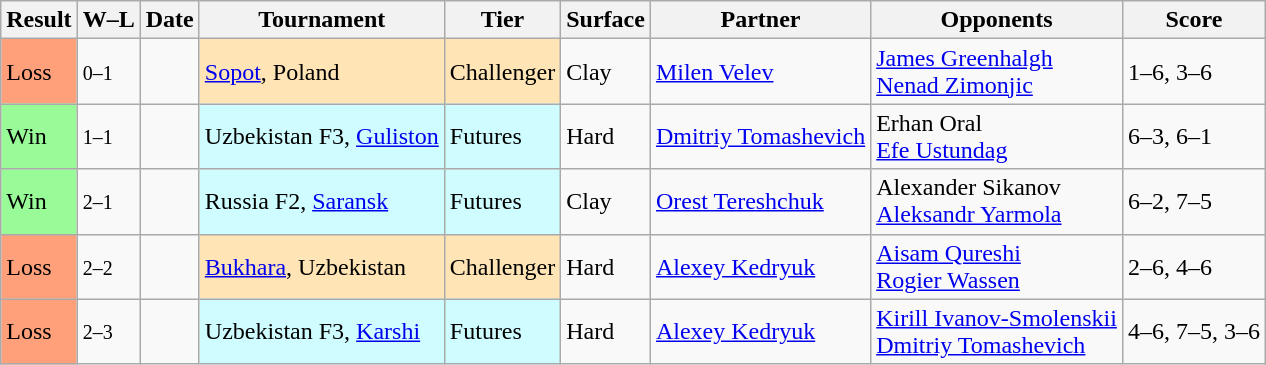<table class="sortable wikitable">
<tr>
<th>Result</th>
<th class="unsortable">W–L</th>
<th>Date</th>
<th>Tournament</th>
<th>Tier</th>
<th>Surface</th>
<th>Partner</th>
<th>Opponents</th>
<th class="unsortable">Score</th>
</tr>
<tr>
<td style="background:#ffa07a;">Loss</td>
<td><small>0–1</small></td>
<td></td>
<td style="background:moccasin;"><a href='#'>Sopot</a>, Poland</td>
<td style="background:moccasin;">Challenger</td>
<td>Clay</td>
<td> <a href='#'>Milen Velev</a></td>
<td> <a href='#'>James Greenhalgh</a> <br>  <a href='#'>Nenad Zimonjic</a></td>
<td>1–6, 3–6</td>
</tr>
<tr>
<td style="background:#98fb98;">Win</td>
<td><small>1–1</small></td>
<td></td>
<td style="background:#cffcff;">Uzbekistan F3, <a href='#'>Guliston</a></td>
<td style="background:#cffcff;">Futures</td>
<td>Hard</td>
<td> <a href='#'>Dmitriy Tomashevich</a></td>
<td> Erhan Oral <br>  <a href='#'>Efe Ustundag</a></td>
<td>6–3, 6–1</td>
</tr>
<tr>
<td style="background:#98fb98;">Win</td>
<td><small>2–1</small></td>
<td></td>
<td style="background:#cffcff;">Russia F2, <a href='#'>Saransk</a></td>
<td style="background:#cffcff;">Futures</td>
<td>Clay</td>
<td> <a href='#'>Orest Tereshchuk</a></td>
<td> Alexander Sikanov <br>  <a href='#'>Aleksandr Yarmola</a></td>
<td>6–2, 7–5</td>
</tr>
<tr>
<td style="background:#ffa07a;">Loss</td>
<td><small>2–2</small></td>
<td></td>
<td style="background:moccasin;"><a href='#'>Bukhara</a>, Uzbekistan</td>
<td style="background:moccasin;">Challenger</td>
<td>Hard</td>
<td> <a href='#'>Alexey Kedryuk</a></td>
<td> <a href='#'>Aisam Qureshi</a> <br>  <a href='#'>Rogier Wassen</a></td>
<td>2–6, 4–6</td>
</tr>
<tr>
<td style="background:#ffa07a;">Loss</td>
<td><small>2–3</small></td>
<td></td>
<td style="background:#cffcff;">Uzbekistan F3, <a href='#'>Karshi</a></td>
<td style="background:#cffcff;">Futures</td>
<td>Hard</td>
<td> <a href='#'>Alexey Kedryuk</a></td>
<td> <a href='#'>Kirill Ivanov-Smolenskii</a> <br>  <a href='#'>Dmitriy Tomashevich</a></td>
<td>4–6, 7–5, 3–6</td>
</tr>
</table>
